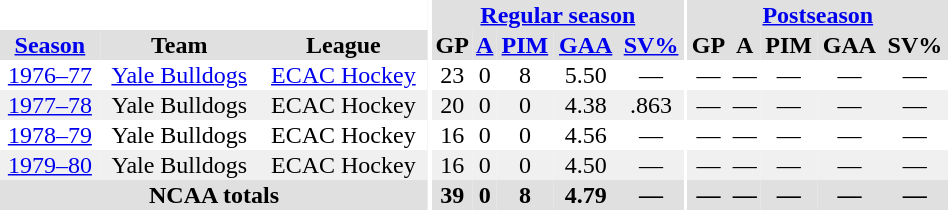<table border="0" cellpadding="1" cellspacing="0" style="text-align:center; width:50%">
<tr bgcolor="#e0e0e0">
<th colspan="3" bgcolor="#ffffff"></th>
<th rowspan="99" bgcolor="#ffffff"></th>
<th colspan="5"><a href='#'>Regular season</a></th>
<th rowspan="99" bgcolor="#ffffff"></th>
<th colspan="5"><a href='#'>Postseason</a></th>
</tr>
<tr bgcolor="#e0e0e0">
<th><a href='#'>Season</a></th>
<th>Team</th>
<th>League</th>
<th>GP</th>
<th><a href='#'>A</a></th>
<th><a href='#'>PIM</a></th>
<th><a href='#'>GAA</a></th>
<th><a href='#'>SV%</a></th>
<th>GP</th>
<th>A</th>
<th>PIM</th>
<th>GAA</th>
<th>SV%</th>
</tr>
<tr ALIGN="center">
<td><a href='#'>1976–77</a></td>
<td><a href='#'>Yale Bulldogs</a></td>
<td><a href='#'>ECAC Hockey</a></td>
<td>23</td>
<td>0</td>
<td>8</td>
<td>5.50</td>
<td>—</td>
<td>—</td>
<td>—</td>
<td>—</td>
<td>—</td>
<td>—</td>
</tr>
<tr ALIGN="center" bgcolor="#f0f0f0">
<td><a href='#'>1977–78</a></td>
<td>Yale Bulldogs</td>
<td>ECAC Hockey</td>
<td>20</td>
<td>0</td>
<td>0</td>
<td>4.38</td>
<td>.863</td>
<td>—</td>
<td>—</td>
<td>—</td>
<td>—</td>
<td>—</td>
</tr>
<tr ALIGN="center">
<td><a href='#'>1978–79</a></td>
<td>Yale Bulldogs</td>
<td>ECAC Hockey</td>
<td>16</td>
<td>0</td>
<td>0</td>
<td>4.56</td>
<td>—</td>
<td>—</td>
<td>—</td>
<td>—</td>
<td>—</td>
<td>—</td>
</tr>
<tr ALIGN="center" bgcolor="#f0f0f0">
<td><a href='#'>1979–80</a></td>
<td>Yale Bulldogs</td>
<td>ECAC Hockey</td>
<td>16</td>
<td>0</td>
<td>0</td>
<td>4.50</td>
<td>—</td>
<td>—</td>
<td>—</td>
<td>—</td>
<td>—</td>
<td>—</td>
</tr>
<tr bgcolor="#e0e0e0">
<th colspan="3">NCAA totals</th>
<th>39</th>
<th>0</th>
<th>8</th>
<th>4.79</th>
<th>—</th>
<th>—</th>
<th>—</th>
<th>—</th>
<th>—</th>
<th>—</th>
</tr>
</table>
